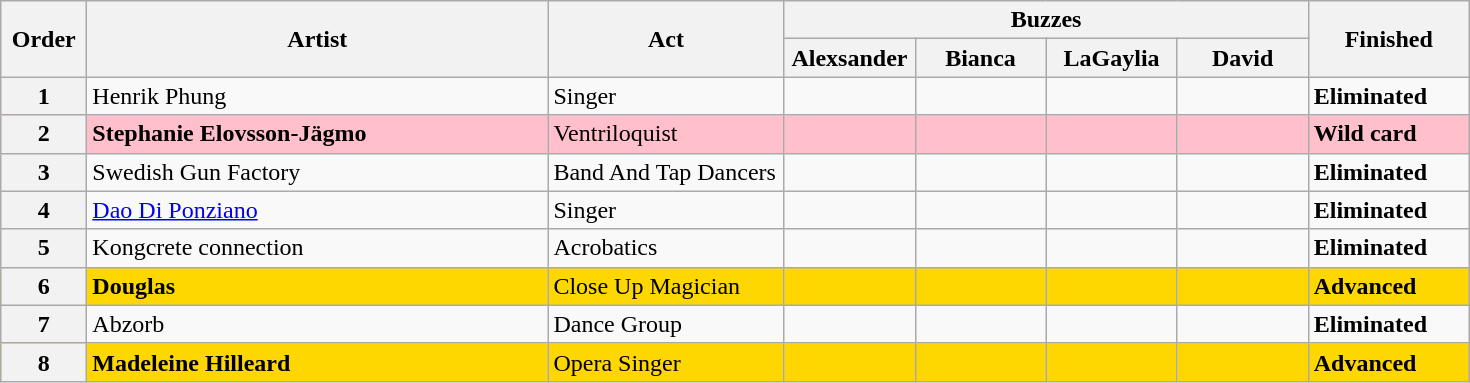<table class="wikitable">
<tr>
<th rowspan=2 width="50">Order</th>
<th rowspan=2 width="300">Artist</th>
<th rowspan=2 width="150">Act</th>
<th colspan=4 width="240">Buzzes</th>
<th rowspan=2 width="100">Finished</th>
</tr>
<tr>
<th width="80">Alexsander</th>
<th width="80">Bianca</th>
<th width="80">LaGaylia</th>
<th width="80">David</th>
</tr>
<tr>
<th>1</th>
<td>Henrik Phung</td>
<td>Singer</td>
<td></td>
<td></td>
<td></td>
<td></td>
<td><strong>Eliminated</strong></td>
</tr>
<tr style="background:Pink;">
<th>2</th>
<td><strong>Stephanie Elovsson-Jägmo</strong></td>
<td>Ventriloquist</td>
<td></td>
<td></td>
<td></td>
<td></td>
<td><strong>Wild card</strong></td>
</tr>
<tr>
<th>3</th>
<td>Swedish Gun Factory</td>
<td>Band And Tap Dancers</td>
<td></td>
<td></td>
<td></td>
<td></td>
<td><strong>Eliminated</strong></td>
</tr>
<tr>
<th>4</th>
<td><a href='#'>Dao Di Ponziano</a></td>
<td>Singer</td>
<td></td>
<td></td>
<td></td>
<td></td>
<td><strong>Eliminated</strong></td>
</tr>
<tr>
<th>5</th>
<td>Kongcrete connection</td>
<td>Acrobatics</td>
<td style="text-align:center;"></td>
<td></td>
<td></td>
<td></td>
<td><strong>Eliminated</strong></td>
</tr>
<tr style="background:Gold;">
<th>6</th>
<td><strong>Douglas</strong></td>
<td>Close Up Magician</td>
<td></td>
<td></td>
<td></td>
<td></td>
<td><strong>Advanced</strong></td>
</tr>
<tr>
<th>7</th>
<td>Abzorb</td>
<td>Dance Group</td>
<td></td>
<td></td>
<td style="text-align:center;"></td>
<td></td>
<td><strong>Eliminated</strong></td>
</tr>
<tr style="background:Gold;">
<th>8</th>
<td><strong>Madeleine Hilleard</strong></td>
<td>Opera Singer</td>
<td></td>
<td></td>
<td></td>
<td></td>
<td><strong>Advanced</strong></td>
</tr>
</table>
